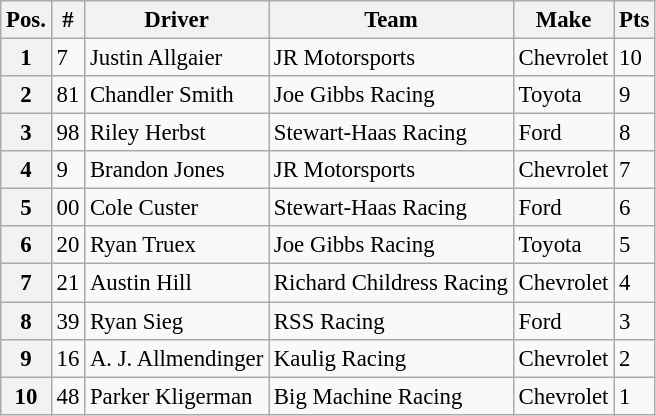<table class="wikitable" style="font-size:95%">
<tr>
<th>Pos.</th>
<th>#</th>
<th>Driver</th>
<th>Team</th>
<th>Make</th>
<th>Pts</th>
</tr>
<tr>
<th>1</th>
<td>7</td>
<td>Justin Allgaier</td>
<td>JR Motorsports</td>
<td>Chevrolet</td>
<td>10</td>
</tr>
<tr>
<th>2</th>
<td>81</td>
<td>Chandler Smith</td>
<td>Joe Gibbs Racing</td>
<td>Toyota</td>
<td>9</td>
</tr>
<tr>
<th>3</th>
<td>98</td>
<td>Riley Herbst</td>
<td>Stewart-Haas Racing</td>
<td>Ford</td>
<td>8</td>
</tr>
<tr>
<th>4</th>
<td>9</td>
<td>Brandon Jones</td>
<td>JR Motorsports</td>
<td>Chevrolet</td>
<td>7</td>
</tr>
<tr>
<th>5</th>
<td>00</td>
<td>Cole Custer</td>
<td>Stewart-Haas Racing</td>
<td>Ford</td>
<td>6</td>
</tr>
<tr>
<th>6</th>
<td>20</td>
<td>Ryan Truex</td>
<td>Joe Gibbs Racing</td>
<td>Toyota</td>
<td>5</td>
</tr>
<tr>
<th>7</th>
<td>21</td>
<td>Austin Hill</td>
<td>Richard Childress Racing</td>
<td>Chevrolet</td>
<td>4</td>
</tr>
<tr>
<th>8</th>
<td>39</td>
<td>Ryan Sieg</td>
<td>RSS Racing</td>
<td>Ford</td>
<td>3</td>
</tr>
<tr>
<th>9</th>
<td>16</td>
<td>A. J. Allmendinger</td>
<td>Kaulig Racing</td>
<td>Chevrolet</td>
<td>2</td>
</tr>
<tr>
<th>10</th>
<td>48</td>
<td>Parker Kligerman</td>
<td>Big Machine Racing</td>
<td>Chevrolet</td>
<td>1</td>
</tr>
</table>
